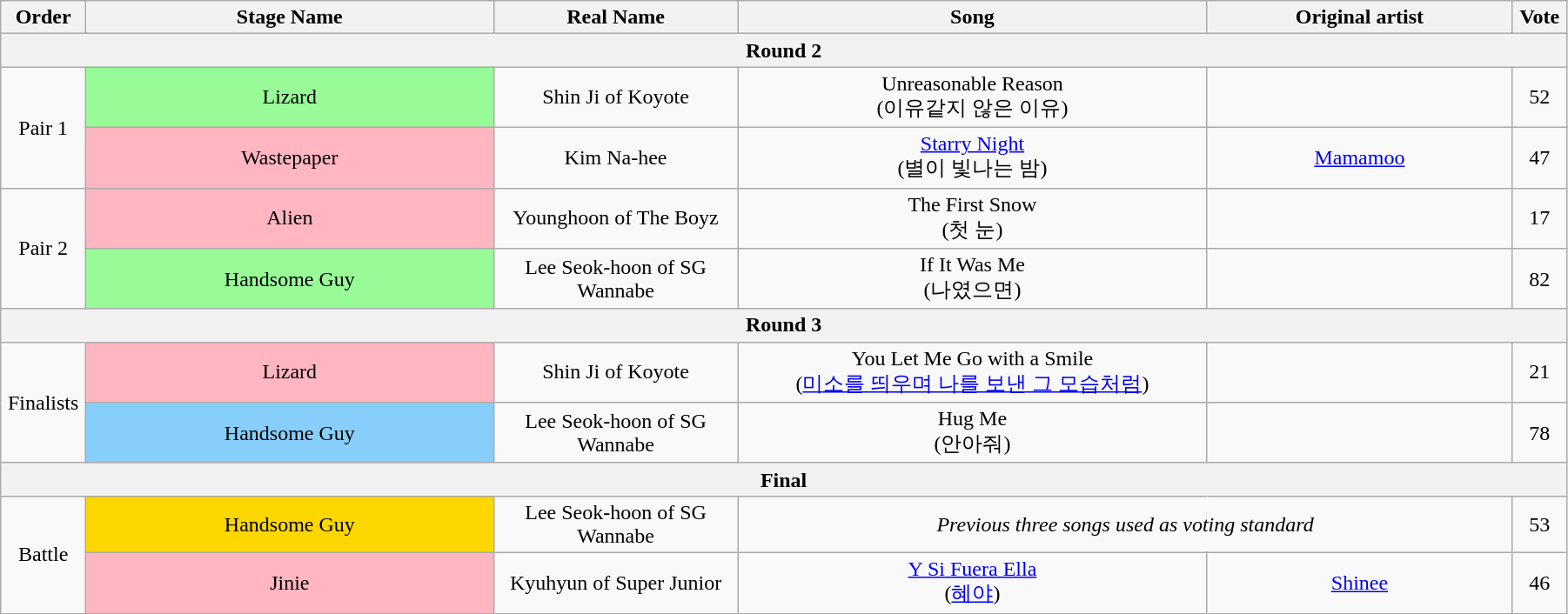<table class="wikitable" style="text-align:center; width:95%;">
<tr>
<th style="width:1%;">Order</th>
<th style="width:20%;">Stage Name</th>
<th style="width:12%;">Real Name</th>
<th style="width:23%;">Song</th>
<th style="width:15%;">Original artist</th>
<th style="width:1%;">Vote</th>
</tr>
<tr>
<th colspan=6>Round 2</th>
</tr>
<tr>
<td rowspan=2>Pair 1</td>
<td bgcolor="palegreen">Lizard</td>
<td>Shin Ji of Koyote</td>
<td>Unreasonable Reason<br>(이유같지 않은 이유)</td>
<td></td>
<td>52</td>
</tr>
<tr>
<td bgcolor="lightpink">Wastepaper</td>
<td>Kim Na-hee</td>
<td><a href='#'>Starry Night</a><br>(별이 빛나는 밤)</td>
<td><a href='#'>Mamamoo</a></td>
<td>47</td>
</tr>
<tr>
<td rowspan=2>Pair 2</td>
<td bgcolor="lightpink">Alien</td>
<td>Younghoon of The Boyz</td>
<td>The First Snow<br>(첫 눈)<br></td>
<td></td>
<td>17</td>
</tr>
<tr>
<td bgcolor="palegreen">Handsome Guy</td>
<td>Lee Seok-hoon of SG Wannabe</td>
<td>If It Was Me<br>(나였으면)</td>
<td></td>
<td>82</td>
</tr>
<tr>
<th colspan=6>Round 3</th>
</tr>
<tr>
<td rowspan=2>Finalists</td>
<td bgcolor="lightpink">Lizard</td>
<td>Shin Ji of Koyote</td>
<td>You Let Me Go with a Smile<br>(<a href='#'>미소를 띄우며 나를 보낸 그 모습처럼</a>)</td>
<td></td>
<td>21</td>
</tr>
<tr>
<td bgcolor="lightskyblue">Handsome Guy</td>
<td>Lee Seok-hoon of SG Wannabe</td>
<td>Hug Me<br>(안아줘)</td>
<td></td>
<td>78</td>
</tr>
<tr>
<th colspan=6>Final</th>
</tr>
<tr>
<td rowspan=2>Battle</td>
<td bgcolor="gold">Handsome Guy</td>
<td>Lee Seok-hoon of SG Wannabe</td>
<td colspan=2><em>Previous three songs used as voting standard</em></td>
<td>53</td>
</tr>
<tr>
<td bgcolor="lightpink">Jinie</td>
<td>Kyuhyun of Super Junior</td>
<td><a href='#'>Y Si Fuera Ella</a><br>(<a href='#'>혜야</a>)</td>
<td><a href='#'>Shinee</a></td>
<td>46</td>
</tr>
</table>
